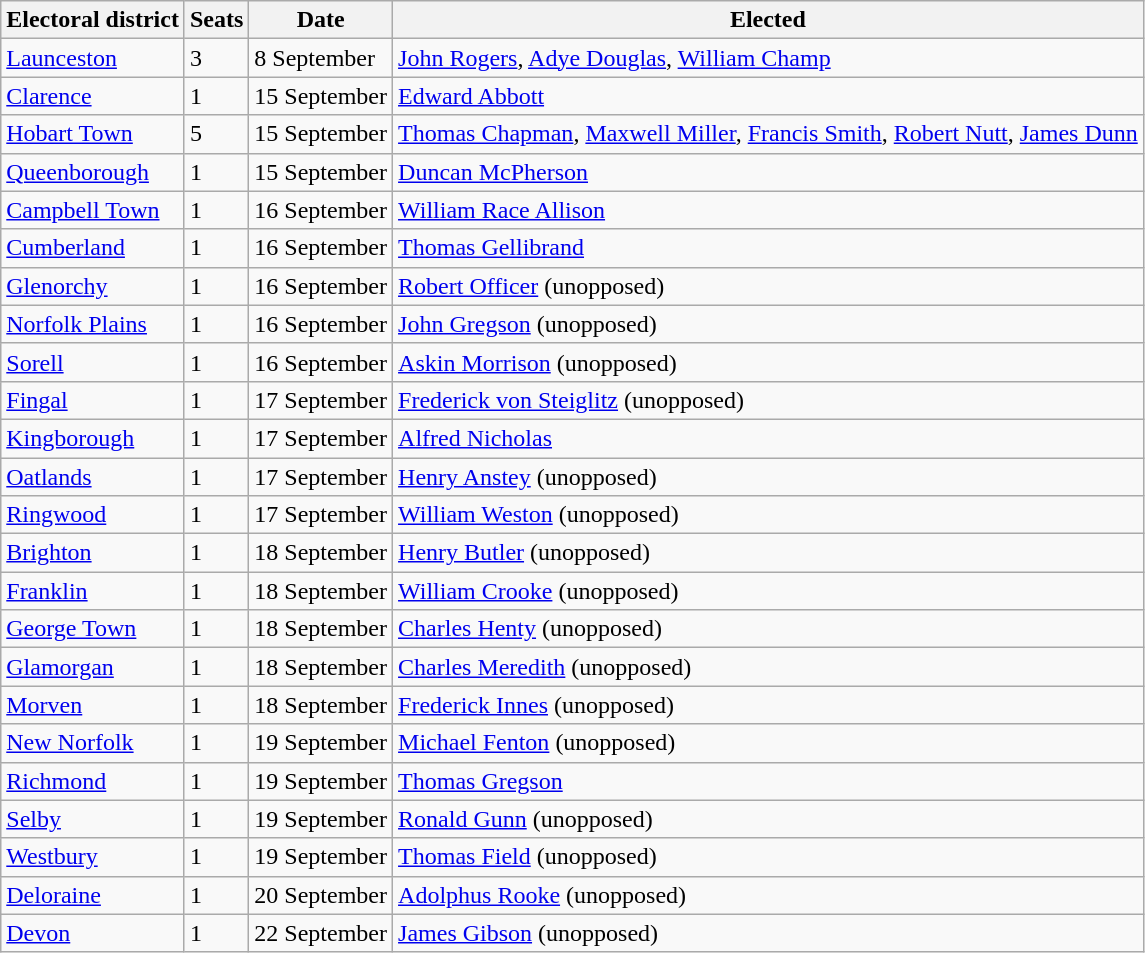<table class="wikitable">
<tr>
<th><strong>Electoral district</strong></th>
<th><strong>Seats</strong></th>
<th><strong>Date</strong></th>
<th><strong>Elected</strong></th>
</tr>
<tr>
<td><a href='#'>Launceston</a></td>
<td>3</td>
<td>8 September</td>
<td><a href='#'>John Rogers</a>, <a href='#'>Adye Douglas</a>, <a href='#'>William Champ</a></td>
</tr>
<tr>
<td><a href='#'>Clarence</a></td>
<td>1</td>
<td>15 September</td>
<td><a href='#'>Edward Abbott</a></td>
</tr>
<tr>
<td><a href='#'>Hobart Town</a></td>
<td>5</td>
<td>15 September</td>
<td><a href='#'>Thomas Chapman</a>, <a href='#'>Maxwell Miller</a>, <a href='#'>Francis Smith</a>, <a href='#'>Robert Nutt</a>, <a href='#'>James Dunn</a></td>
</tr>
<tr>
<td><a href='#'>Queenborough</a></td>
<td>1</td>
<td>15 September</td>
<td><a href='#'>Duncan McPherson</a></td>
</tr>
<tr>
<td><a href='#'>Campbell Town</a></td>
<td>1</td>
<td>16 September</td>
<td><a href='#'>William Race Allison</a></td>
</tr>
<tr>
<td><a href='#'>Cumberland</a></td>
<td>1</td>
<td>16 September</td>
<td><a href='#'>Thomas Gellibrand</a></td>
</tr>
<tr>
<td><a href='#'>Glenorchy</a></td>
<td>1</td>
<td>16 September</td>
<td><a href='#'>Robert Officer</a> (unopposed)</td>
</tr>
<tr>
<td><a href='#'>Norfolk Plains</a></td>
<td>1</td>
<td>16 September</td>
<td><a href='#'>John Gregson</a> (unopposed)</td>
</tr>
<tr>
<td><a href='#'>Sorell</a></td>
<td>1</td>
<td>16 September</td>
<td><a href='#'>Askin Morrison</a> (unopposed)</td>
</tr>
<tr>
<td><a href='#'>Fingal</a></td>
<td>1</td>
<td>17 September</td>
<td><a href='#'>Frederick von Steiglitz</a> (unopposed)</td>
</tr>
<tr>
<td><a href='#'>Kingborough</a></td>
<td>1</td>
<td>17 September</td>
<td><a href='#'>Alfred Nicholas</a></td>
</tr>
<tr>
<td><a href='#'>Oatlands</a></td>
<td>1</td>
<td>17 September</td>
<td><a href='#'>Henry Anstey</a> (unopposed)</td>
</tr>
<tr>
<td><a href='#'>Ringwood</a></td>
<td>1</td>
<td>17 September</td>
<td><a href='#'>William Weston</a> (unopposed)</td>
</tr>
<tr>
<td><a href='#'>Brighton</a></td>
<td>1</td>
<td>18 September</td>
<td><a href='#'>Henry Butler</a> (unopposed)</td>
</tr>
<tr>
<td><a href='#'>Franklin</a></td>
<td>1</td>
<td>18 September</td>
<td><a href='#'>William Crooke</a> (unopposed)</td>
</tr>
<tr>
<td><a href='#'>George Town</a></td>
<td>1</td>
<td>18 September</td>
<td><a href='#'>Charles Henty</a> (unopposed)</td>
</tr>
<tr>
<td><a href='#'>Glamorgan</a></td>
<td>1</td>
<td>18 September</td>
<td><a href='#'>Charles Meredith</a> (unopposed)</td>
</tr>
<tr>
<td><a href='#'>Morven</a></td>
<td>1</td>
<td>18 September</td>
<td><a href='#'>Frederick Innes</a> (unopposed)</td>
</tr>
<tr>
<td><a href='#'>New Norfolk</a></td>
<td>1</td>
<td>19 September</td>
<td><a href='#'>Michael Fenton</a> (unopposed)</td>
</tr>
<tr>
<td><a href='#'>Richmond</a></td>
<td>1</td>
<td>19 September</td>
<td><a href='#'>Thomas Gregson</a></td>
</tr>
<tr>
<td><a href='#'>Selby</a></td>
<td>1</td>
<td>19 September</td>
<td><a href='#'>Ronald Gunn</a> (unopposed)</td>
</tr>
<tr>
<td><a href='#'>Westbury</a></td>
<td>1</td>
<td>19 September</td>
<td><a href='#'>Thomas Field</a> (unopposed)</td>
</tr>
<tr>
<td><a href='#'>Deloraine</a></td>
<td>1</td>
<td>20 September</td>
<td><a href='#'>Adolphus Rooke</a> (unopposed)</td>
</tr>
<tr>
<td><a href='#'>Devon</a></td>
<td>1</td>
<td>22 September</td>
<td><a href='#'>James Gibson</a> (unopposed)</td>
</tr>
</table>
